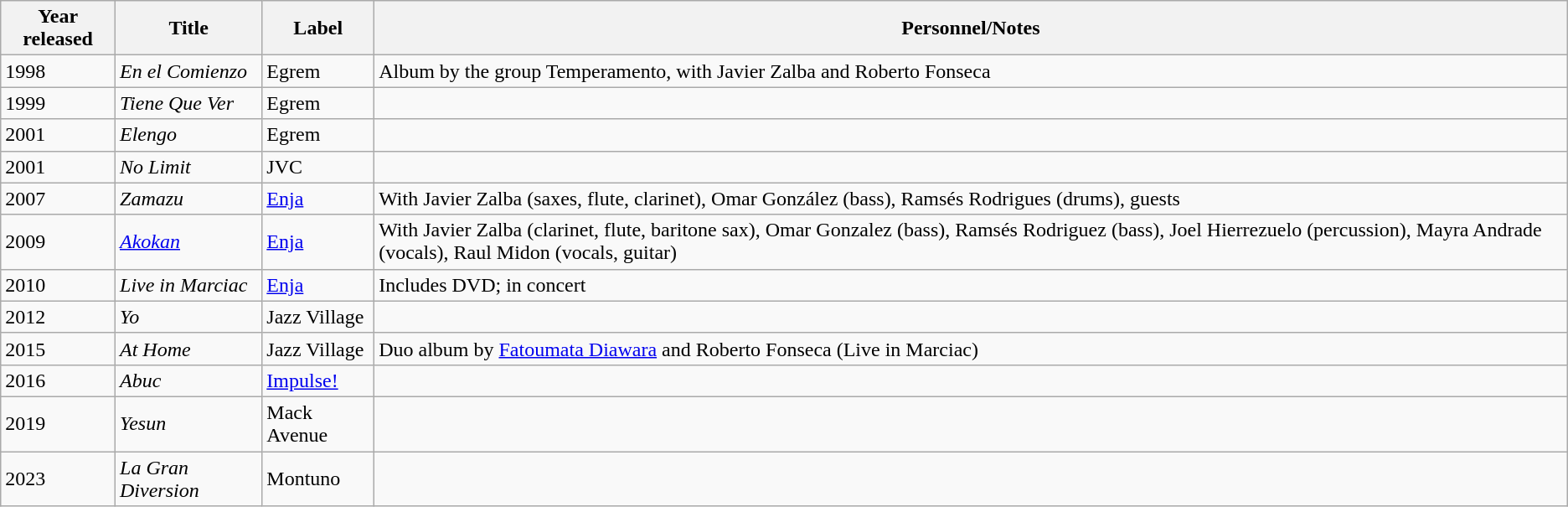<table class="wikitable sortable">
<tr>
<th>Year released</th>
<th>Title</th>
<th>Label</th>
<th>Personnel/Notes</th>
</tr>
<tr>
<td>1998</td>
<td><em>En el Comienzo</em></td>
<td>Egrem</td>
<td>Album by the group Temperamento, with Javier Zalba and Roberto Fonseca</td>
</tr>
<tr>
<td>1999</td>
<td><em>Tiene Que Ver</em></td>
<td>Egrem</td>
<td></td>
</tr>
<tr>
<td>2001</td>
<td><em>Elengo</em></td>
<td>Egrem</td>
<td></td>
</tr>
<tr>
<td>2001</td>
<td><em>No Limit</em></td>
<td>JVC</td>
<td></td>
</tr>
<tr>
<td>2007</td>
<td><em>Zamazu</em></td>
<td><a href='#'>Enja</a></td>
<td>With Javier Zalba (saxes, flute, clarinet), Omar González (bass), Ramsés Rodrigues (drums), guests</td>
</tr>
<tr>
<td>2009</td>
<td><em><a href='#'>Akokan</a></em></td>
<td><a href='#'>Enja</a></td>
<td>With Javier Zalba (clarinet, flute, baritone sax), Omar Gonzalez (bass), Ramsés Rodriguez (bass), Joel Hierrezuelo (percussion), Mayra Andrade (vocals), Raul Midon (vocals, guitar)</td>
</tr>
<tr>
<td>2010</td>
<td><em>Live in Marciac</em></td>
<td><a href='#'>Enja</a></td>
<td>Includes DVD; in concert</td>
</tr>
<tr>
<td>2012</td>
<td><em>Yo</em></td>
<td>Jazz Village</td>
<td></td>
</tr>
<tr>
<td>2015</td>
<td><em>At Home</em></td>
<td>Jazz Village</td>
<td>Duo album by <a href='#'>Fatoumata Diawara</a> and Roberto Fonseca (Live in Marciac)</td>
</tr>
<tr>
<td>2016</td>
<td><em>Abuc</em></td>
<td><a href='#'>Impulse!</a></td>
<td></td>
</tr>
<tr>
<td>2019</td>
<td><em>Yesun</em></td>
<td>Mack Avenue</td>
<td></td>
</tr>
<tr>
<td>2023</td>
<td><em>La Gran Diversion</em></td>
<td>Montuno</td>
<td></td>
</tr>
</table>
